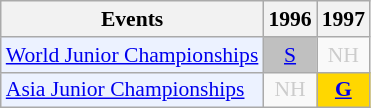<table class="wikitable" style="font-size: 90%; text-align:center">
<tr>
<th>Events</th>
<th>1996</th>
<th>1997</th>
</tr>
<tr>
<td bgcolor="#ECF2FF"; align="left"><a href='#'>World Junior Championships</a></td>
<td bgcolor=silver><a href='#'>S</a></td>
<td style=color:#ccc>NH</td>
</tr>
<tr>
<td bgcolor="#ECF2FF"; align="left"><a href='#'>Asia Junior Championships</a></td>
<td style=color:#ccc>NH</td>
<td bgcolor=gold><a href='#'><strong>G</strong></a></td>
</tr>
</table>
